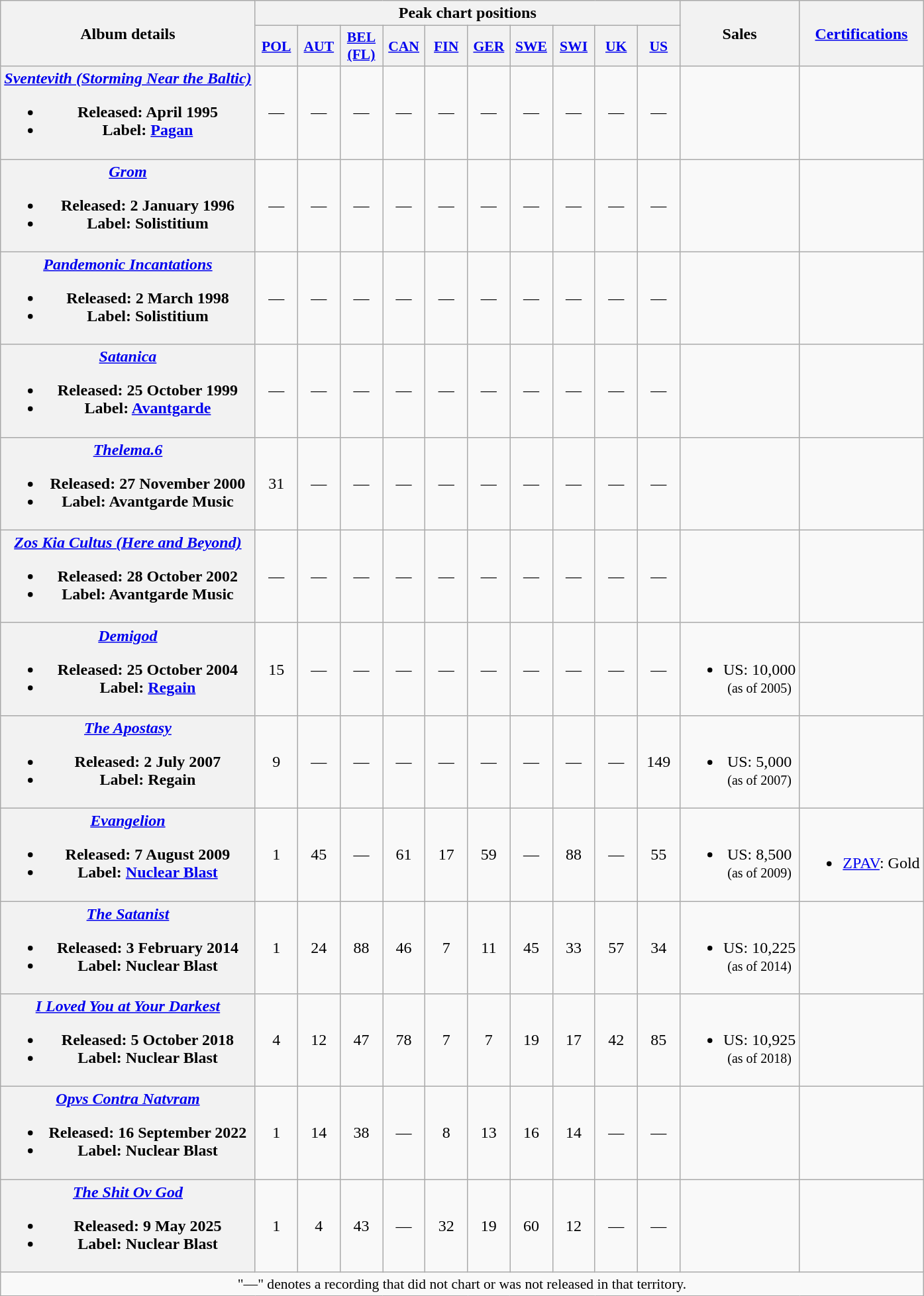<table class="wikitable plainrowheaders" style="text-align:center;">
<tr>
<th scope="col" rowspan="2">Album details</th>
<th scope="col" colspan="10">Peak chart positions</th>
<th scope="col" rowspan="2">Sales</th>
<th scope="col" rowspan="2"><a href='#'>Certifications</a></th>
</tr>
<tr>
<th scope="col" style="width:2.5em;font-size:90%;"><a href='#'>POL</a><br></th>
<th scope="col" style="width:2.5em;font-size:90%;"><a href='#'>AUT</a><br></th>
<th scope="col" style="width:2.5em;font-size:90%;"><a href='#'>BEL<br>(FL)</a><br></th>
<th scope="col" style="width:2.5em;font-size:90%;"><a href='#'>CAN</a><br></th>
<th scope="col" style="width:2.5em;font-size:90%;"><a href='#'>FIN</a><br></th>
<th scope="col" style="width:2.5em;font-size:90%;"><a href='#'>GER</a><br></th>
<th scope="col" style="width:2.5em;font-size:90%;"><a href='#'>SWE</a><br></th>
<th scope="col" style="width:2.5em;font-size:90%;"><a href='#'>SWI</a><br></th>
<th scope="col" style="width:2.5em;font-size:90%;"><a href='#'>UK</a><br></th>
<th scope="col" style="width:2.5em;font-size:90%;"><a href='#'>US</a><br></th>
</tr>
<tr>
<th scope="row"><em><a href='#'>Sventevith (Storming Near the Baltic)</a></em><br><ul><li>Released: April 1995</li><li>Label: <a href='#'>Pagan</a></li></ul></th>
<td>—</td>
<td>—</td>
<td>—</td>
<td>—</td>
<td>—</td>
<td>—</td>
<td>—</td>
<td>—</td>
<td>—</td>
<td>—</td>
<td></td>
<td></td>
</tr>
<tr>
<th scope="row"><em><a href='#'>Grom</a></em><br><ul><li>Released: 2 January 1996</li><li>Label: Solistitium</li></ul></th>
<td>—</td>
<td>—</td>
<td>—</td>
<td>—</td>
<td>—</td>
<td>—</td>
<td>—</td>
<td>—</td>
<td>—</td>
<td>—</td>
<td></td>
<td></td>
</tr>
<tr>
<th scope="row"><em><a href='#'>Pandemonic Incantations</a></em><br><ul><li>Released: 2 March 1998</li><li>Label: Solistitium</li></ul></th>
<td>—</td>
<td>—</td>
<td>—</td>
<td>—</td>
<td>—</td>
<td>—</td>
<td>—</td>
<td>—</td>
<td>—</td>
<td>—</td>
<td></td>
<td></td>
</tr>
<tr>
<th scope="row"><em><a href='#'>Satanica</a></em><br><ul><li>Released: 25 October 1999</li><li>Label: <a href='#'>Avantgarde</a></li></ul></th>
<td>—</td>
<td>—</td>
<td>—</td>
<td>—</td>
<td>—</td>
<td>—</td>
<td>—</td>
<td>—</td>
<td>—</td>
<td>—</td>
<td></td>
<td></td>
</tr>
<tr>
<th scope="row"><em><a href='#'>Thelema.6</a></em><br><ul><li>Released: 27 November 2000</li><li>Label: Avantgarde Music</li></ul></th>
<td>31</td>
<td>—</td>
<td>—</td>
<td>—</td>
<td>—</td>
<td>—</td>
<td>—</td>
<td>—</td>
<td>—</td>
<td>—</td>
<td></td>
<td></td>
</tr>
<tr>
<th scope="row"><em><a href='#'>Zos Kia Cultus (Here and Beyond)</a></em><br><ul><li>Released: 28 October 2002</li><li>Label: Avantgarde Music</li></ul></th>
<td>—</td>
<td>—</td>
<td>—</td>
<td>—</td>
<td>—</td>
<td>—</td>
<td>—</td>
<td>—</td>
<td>—</td>
<td>—</td>
<td></td>
<td></td>
</tr>
<tr>
<th scope="row"><em><a href='#'>Demigod</a></em><br><ul><li>Released: 25 October 2004</li><li>Label: <a href='#'>Regain</a></li></ul></th>
<td>15</td>
<td>—</td>
<td>—</td>
<td>—</td>
<td>—</td>
<td>—</td>
<td>—</td>
<td>—</td>
<td>—</td>
<td>—</td>
<td><br><ul><li>US: 10,000<br><small>(as of 2005)</small></li></ul></td>
<td></td>
</tr>
<tr>
<th scope="row"><em><a href='#'>The Apostasy</a></em><br><ul><li>Released: 2 July 2007</li><li>Label: Regain</li></ul></th>
<td>9</td>
<td>—</td>
<td>—</td>
<td>—</td>
<td>—</td>
<td>—</td>
<td>—</td>
<td>—</td>
<td>—</td>
<td>149</td>
<td><br><ul><li>US: 5,000<br><small>(as of 2007)</small></li></ul></td>
<td></td>
</tr>
<tr>
<th scope="row"><em><a href='#'>Evangelion</a></em><br><ul><li>Released: 7 August 2009</li><li>Label: <a href='#'>Nuclear Blast</a></li></ul></th>
<td>1</td>
<td>45</td>
<td>—</td>
<td>61</td>
<td>17</td>
<td>59</td>
<td>—</td>
<td>88</td>
<td>—</td>
<td>55</td>
<td><br><ul><li>US: 8,500<br><small>(as of 2009)</small></li></ul></td>
<td><br><ul><li><a href='#'>ZPAV</a>: Gold</li></ul></td>
</tr>
<tr>
<th scope="row"><em><a href='#'>The Satanist</a></em><br><ul><li>Released: 3 February 2014</li><li>Label: Nuclear Blast</li></ul></th>
<td>1</td>
<td>24</td>
<td>88</td>
<td>46</td>
<td>7</td>
<td>11</td>
<td>45</td>
<td>33</td>
<td>57</td>
<td>34</td>
<td><br><ul><li>US: 10,225<br><small>(as of 2014)</small></li></ul></td>
<td></td>
</tr>
<tr>
<th scope="row"><em><a href='#'>I Loved You at Your Darkest</a></em><br><ul><li>Released: 5 October 2018</li><li>Label: Nuclear Blast</li></ul></th>
<td>4</td>
<td>12</td>
<td>47</td>
<td>78</td>
<td>7</td>
<td>7</td>
<td>19</td>
<td>17</td>
<td>42</td>
<td>85</td>
<td><br><ul><li>US: 10,925<br><small>(as of 2018)</small></li></ul></td>
<td></td>
</tr>
<tr>
<th scope="row"><em><a href='#'>Opvs Contra Natvram</a></em><br><ul><li>Released: 16 September 2022</li><li>Label: Nuclear Blast</li></ul></th>
<td>1</td>
<td>14</td>
<td>38</td>
<td>—</td>
<td>8</td>
<td>13</td>
<td>16</td>
<td>14</td>
<td>—</td>
<td>—</td>
<td></td>
<td></td>
</tr>
<tr>
<th scope="row"><em><a href='#'>The Shit Ov God</a></em><br><ul><li>Released: 9 May 2025</li><li>Label: Nuclear Blast</li></ul></th>
<td>1</td>
<td>4</td>
<td>43</td>
<td>—</td>
<td>32<br></td>
<td>19</td>
<td>60<br></td>
<td>12</td>
<td>—</td>
<td>—</td>
<td></td>
<td></td>
</tr>
<tr>
<td colspan="14" style="font-size:90%">"—" denotes a recording that did not chart or was not released in that territory.</td>
</tr>
</table>
